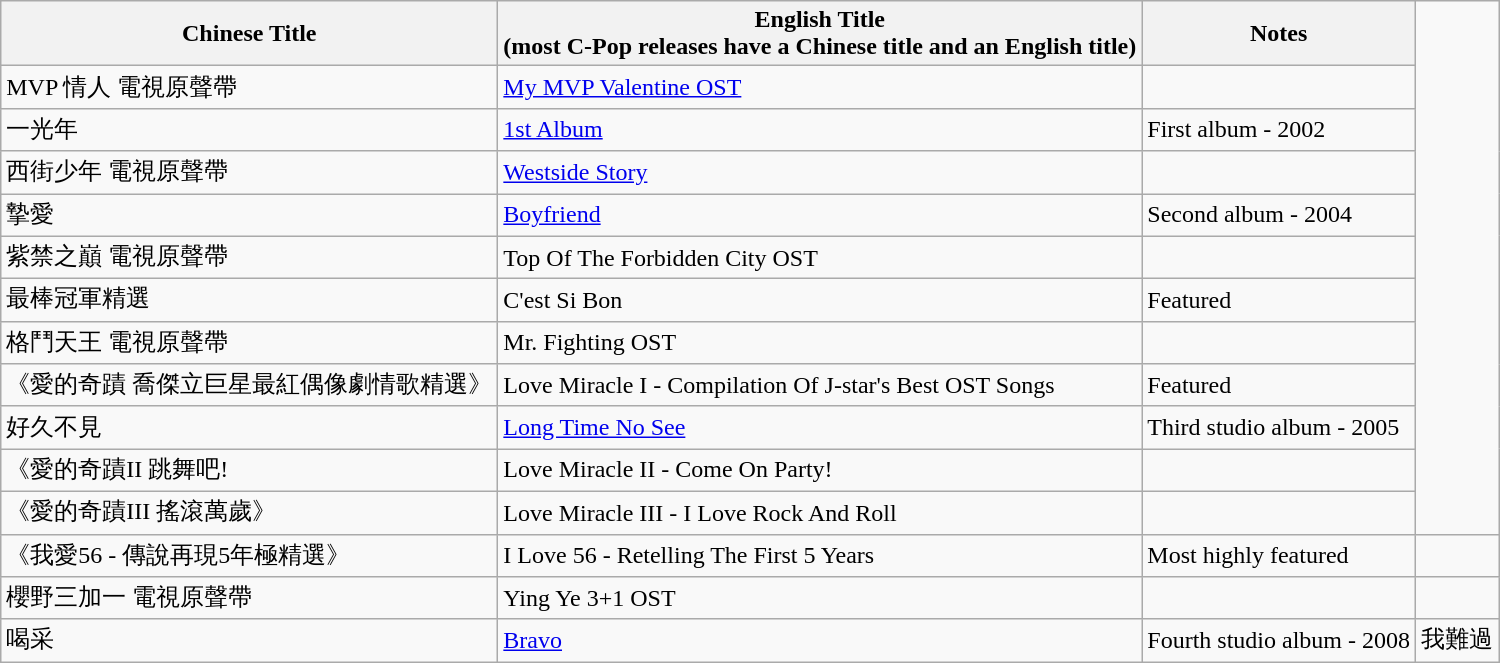<table class="wikitable">
<tr>
<th>Chinese Title</th>
<th>English Title<br>(most C-Pop releases have a Chinese title and an English title)</th>
<th>Notes</th>
</tr>
<tr>
<td>MVP 情人 電視原聲帶</td>
<td><a href='#'>My MVP Valentine OST</a></td>
<td></td>
</tr>
<tr>
<td>一光年</td>
<td><a href='#'>1st Album</a></td>
<td>First album - 2002</td>
</tr>
<tr>
<td>西街少年 電視原聲帶</td>
<td><a href='#'>Westside Story</a></td>
<td></td>
</tr>
<tr>
<td>摯愛</td>
<td><a href='#'>Boyfriend</a></td>
<td>Second album - 2004</td>
</tr>
<tr>
<td>紫禁之巔 電視原聲帶</td>
<td>Top Of The Forbidden City OST</td>
<td></td>
</tr>
<tr>
<td>最棒冠軍精選</td>
<td>C'est Si Bon</td>
<td>Featured</td>
</tr>
<tr>
<td>格鬥天王 電視原聲帶</td>
<td>Mr. Fighting OST</td>
<td></td>
</tr>
<tr>
<td>《愛的奇蹟 喬傑立巨星最紅偶像劇情歌精選》</td>
<td>Love Miracle I - Compilation Of J-star's Best OST Songs</td>
<td>Featured</td>
</tr>
<tr>
<td>好久不見</td>
<td><a href='#'>Long Time No See</a></td>
<td>Third studio album - 2005</td>
</tr>
<tr>
<td>《愛的奇蹟II 跳舞吧!</td>
<td>Love Miracle II - Come On Party!</td>
<td></td>
</tr>
<tr>
<td>《愛的奇蹟III 搖滾萬歲》</td>
<td>Love Miracle III - I Love Rock And Roll</td>
<td></td>
</tr>
<tr>
<td>《我愛56 - 傳說再現5年極精選》</td>
<td>I Love 56 - Retelling The First 5 Years</td>
<td>Most highly featured</td>
<td></td>
</tr>
<tr>
<td>櫻野三加一 電視原聲帶</td>
<td>Ying Ye 3+1 OST</td>
<td></td>
</tr>
<tr>
<td>喝采</td>
<td><a href='#'>Bravo</a></td>
<td>Fourth studio album - 2008</td>
<td>我難過</td>
</tr>
</table>
